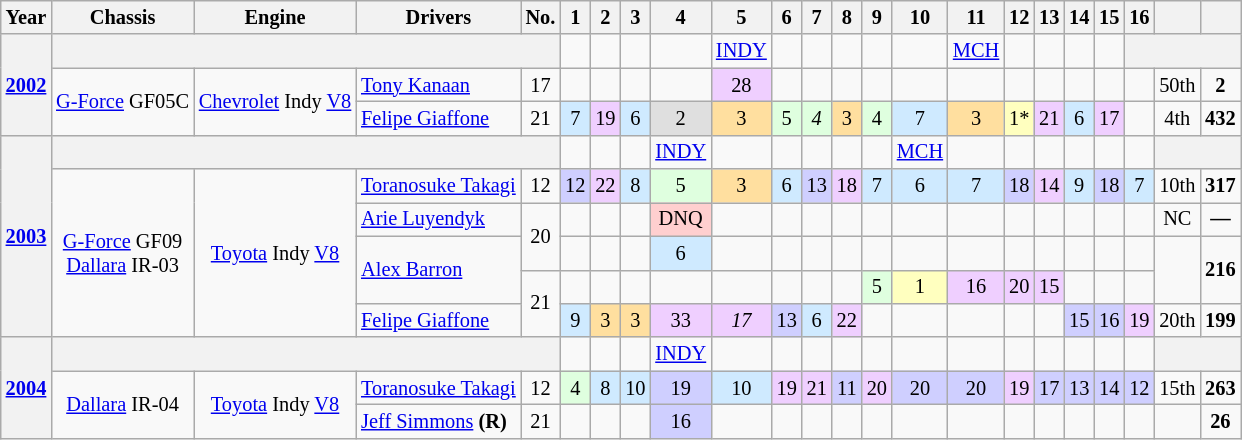<table class="wikitable" style="text-align:center; font-size:85%">
<tr>
<th>Year</th>
<th>Chassis</th>
<th>Engine</th>
<th>Drivers</th>
<th>No.</th>
<th>1</th>
<th>2</th>
<th>3</th>
<th>4</th>
<th>5</th>
<th>6</th>
<th>7</th>
<th>8</th>
<th>9</th>
<th>10</th>
<th>11</th>
<th>12</th>
<th>13</th>
<th>14</th>
<th>15</th>
<th>16</th>
<th></th>
<th></th>
</tr>
<tr>
<th rowspan=3><a href='#'>2002</a></th>
<th colspan=4></th>
<td></td>
<td></td>
<td></td>
<td></td>
<td><a href='#'>INDY</a></td>
<td></td>
<td></td>
<td></td>
<td></td>
<td></td>
<td><a href='#'>MCH</a></td>
<td></td>
<td></td>
<td></td>
<td></td>
<th colspan=3></th>
</tr>
<tr>
<td rowspan=2 nowrap><a href='#'>G-Force</a> GF05C</td>
<td rowspan=2 nowrap><a href='#'>Chevrolet</a> Indy <a href='#'>V8</a></td>
<td align="left"> <a href='#'>Tony Kanaan</a></td>
<td>17</td>
<td></td>
<td></td>
<td></td>
<td></td>
<td style="background:#EFCFFF;" align=center>28</td>
<td></td>
<td></td>
<td></td>
<td></td>
<td></td>
<td></td>
<td></td>
<td></td>
<td></td>
<td></td>
<td></td>
<td>50th</td>
<td><strong>2</strong></td>
</tr>
<tr>
<td align="left"> <a href='#'>Felipe Giaffone</a></td>
<td>21</td>
<td style="background:#CFEAFF;" align=center>7</td>
<td style="background:#EFCFFF;" align=center>19</td>
<td style="background:#CFEAFF;" align=center>6</td>
<td style="background:#DFDFDF;" align=center>2</td>
<td style="background:#FFDF9F;" align=center>3</td>
<td style="background:#DFFFDF;" align=center>5</td>
<td style="background:#DFFFDF;" align=center><em>4</em></td>
<td style="background:#FFDF9F;" align=center>3</td>
<td style="background:#DFFFDF;" align=center>4</td>
<td style="background:#CFEAFF;" align=center>7</td>
<td style="background:#FFDF9F;" align=center>3</td>
<td style="background:#FFFFBF;" align=center>1*</td>
<td style="background:#EFCFFF;" align=center>21</td>
<td style="background:#CFEAFF;" align=center>6</td>
<td style="background:#EFCFFF;" align=center>17</td>
<td></td>
<td>4th</td>
<td><strong>432</strong></td>
</tr>
<tr>
<th rowspan=6><a href='#'>2003</a></th>
<th colspan=4></th>
<td></td>
<td></td>
<td></td>
<td><a href='#'>INDY</a></td>
<td></td>
<td></td>
<td></td>
<td></td>
<td></td>
<td><a href='#'>MCH</a></td>
<td></td>
<td></td>
<td></td>
<td></td>
<td></td>
<td></td>
<th colspan=2></th>
</tr>
<tr>
<td rowspan=5><a href='#'>G-Force</a> GF09<br><a href='#'>Dallara</a> IR-03</td>
<td rowspan=5><a href='#'>Toyota</a> Indy <a href='#'>V8</a></td>
<td align="left" nowrap> <a href='#'>Toranosuke Takagi</a></td>
<td>12</td>
<td style="background:#CFCFFF;" align=center>12</td>
<td style="background:#EFCFFF;" align=center>22</td>
<td style="background:#CFEAFF;" align=center>8</td>
<td style="background:#DFFFDF;" align=center>5</td>
<td style="background:#FFDF9F;" align=center>3</td>
<td style="background:#CFEAFF;" align=center>6</td>
<td style="background:#CFCFFF;" align=center>13</td>
<td style="background:#EFCFFF;" align=center>18</td>
<td style="background:#CFEAFF;" align=center>7</td>
<td style="background:#CFEAFF;" align=center>6</td>
<td style="background:#CFEAFF;" align=center>7</td>
<td style="background:#CFCFFF;" align=center>18</td>
<td style="background:#EFCFFF;" align=center>14</td>
<td style="background:#CFEAFF;" align=center>9</td>
<td style="background:#CFCFFF;" align=center>18</td>
<td style="background:#CFEAFF;" align=center>7</td>
<td>10th</td>
<td><strong>317</strong></td>
</tr>
<tr>
<td align="left"> <a href='#'>Arie Luyendyk</a></td>
<td rowspan=2>20</td>
<td></td>
<td></td>
<td></td>
<td style="background:#FFCFCF;" align=center>DNQ</td>
<td></td>
<td></td>
<td></td>
<td></td>
<td></td>
<td></td>
<td></td>
<td></td>
<td></td>
<td></td>
<td></td>
<td></td>
<td>NC</td>
<td><strong>—</strong></td>
</tr>
<tr>
<td align="left" rowspan=2> <a href='#'>Alex Barron</a></td>
<td></td>
<td></td>
<td></td>
<td style="background:#CFEAFF;" align=center>6</td>
<td></td>
<td></td>
<td></td>
<td></td>
<td></td>
<td></td>
<td></td>
<td></td>
<td></td>
<td></td>
<td></td>
<td></td>
<td rowspan=2></td>
<td rowspan=2><strong>216</strong></td>
</tr>
<tr>
<td rowspan=2>21</td>
<td></td>
<td></td>
<td></td>
<td></td>
<td></td>
<td></td>
<td></td>
<td></td>
<td style="background:#DFFFDF;" align=center>5</td>
<td style="background:#FFFFBF;" align=center>1</td>
<td style="background:#EFCFFF;" align=center>16</td>
<td style="background:#EFCFFF;" align=center>20</td>
<td style="background:#EFCFFF;" align=center>15</td>
<td></td>
<td></td>
<td></td>
</tr>
<tr>
<td align="left"> <a href='#'>Felipe Giaffone</a></td>
<td style="background:#CFEAFF;" align=center>9</td>
<td style="background:#FFDF9F;" align=center>3</td>
<td style="background:#FFDF9F;" align=center>3</td>
<td style="background:#EFCFFF;" align=center>33</td>
<td style="background:#EFCFFF;" align=center><em>17</em></td>
<td style="background:#CFCFFF;" align=center>13</td>
<td style="background:#CFEAFF;" align=center>6</td>
<td style="background:#EFCFFF;" align=center>22</td>
<td></td>
<td></td>
<td></td>
<td></td>
<td></td>
<td style="background:#CFCFFF;" align=center>15</td>
<td style="background:#CFCFFF;" align=center>16</td>
<td style="background:#EFCFFF;" align=center>19</td>
<td>20th</td>
<td><strong>199</strong></td>
</tr>
<tr>
<th rowspan=3><a href='#'>2004</a></th>
<th colspan=4></th>
<td></td>
<td></td>
<td></td>
<td><a href='#'>INDY</a></td>
<td></td>
<td></td>
<td></td>
<td></td>
<td></td>
<td></td>
<td></td>
<td></td>
<td></td>
<td></td>
<td></td>
<td></td>
<th colspan=2></th>
</tr>
<tr>
<td rowspan=2><a href='#'>Dallara</a> IR-04</td>
<td rowspan=2><a href='#'>Toyota</a> Indy <a href='#'>V8</a></td>
<td align="left"> <a href='#'>Toranosuke Takagi</a></td>
<td>12</td>
<td style="background:#DFFFDF;" align=center>4</td>
<td style="background:#CFEAFF;" align=center>8</td>
<td style="background:#CFEAFF;" align=center>10</td>
<td style="background:#CFCFFF;" align=center>19</td>
<td style="background:#CFEAFF;" align=center>10</td>
<td style="background:#EFCFFF;" align=center>19</td>
<td style="background:#EFCFFF;" align=center>21</td>
<td style="background:#CFCFFF;" align=center>11</td>
<td style="background:#EFCFFF;" align=center>20</td>
<td style="background:#CFCFFF;" align=center>20</td>
<td style="background:#CFCFFF;" align=center>20</td>
<td style="background:#EFCFFF;" align=center>19</td>
<td style="background:#CFCFFF;" align=center>17</td>
<td style="background:#CFCFFF;" align=center>13</td>
<td style="background:#CFCFFF;" align=center>14</td>
<td style="background:#CFCFFF;" align=center>12</td>
<td>15th</td>
<td><strong>263</strong></td>
</tr>
<tr>
<td align="left"> <a href='#'>Jeff Simmons</a> <strong>(R)</strong></td>
<td>21</td>
<td></td>
<td></td>
<td></td>
<td style="background:#CFCFFF;" align=center>16</td>
<td></td>
<td></td>
<td></td>
<td></td>
<td></td>
<td></td>
<td></td>
<td></td>
<td></td>
<td></td>
<td></td>
<td></td>
<td></td>
<td><strong>26</strong></td>
</tr>
</table>
